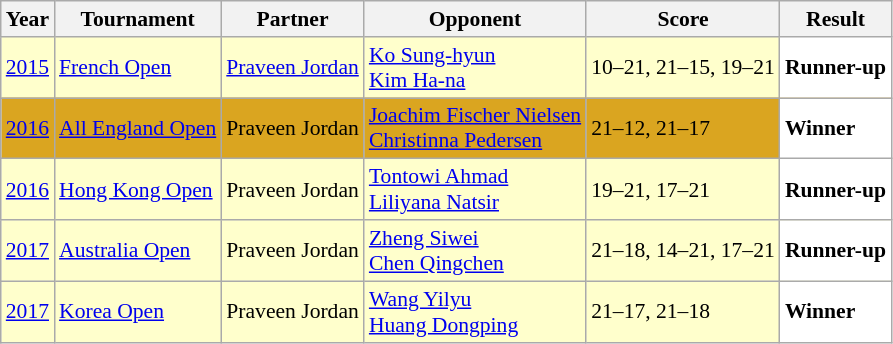<table class="sortable wikitable" style="font-size: 90%">
<tr>
<th>Year</th>
<th>Tournament</th>
<th>Partner</th>
<th>Opponent</th>
<th>Score</th>
<th>Result</th>
</tr>
<tr style="background:#FFFFCC">
<td align="center"><a href='#'>2015</a></td>
<td align="left"><a href='#'>French Open</a></td>
<td align="left"> <a href='#'>Praveen Jordan</a></td>
<td align="left"> <a href='#'>Ko Sung-hyun</a><br> <a href='#'>Kim Ha-na</a></td>
<td align="left">10–21, 21–15, 19–21</td>
<td style="text-align:left; background:white"> <strong>Runner-up</strong></td>
</tr>
<tr style="background:#DAA520">
<td align="center"><a href='#'>2016</a></td>
<td align="left"><a href='#'>All England Open</a></td>
<td align="left"> Praveen Jordan</td>
<td align="left"> <a href='#'>Joachim Fischer Nielsen</a><br> <a href='#'>Christinna Pedersen</a></td>
<td align="left">21–12, 21–17</td>
<td style="text-align:left; background:white"> <strong>Winner</strong></td>
</tr>
<tr style="background:#FFFFCC">
<td align="center"><a href='#'>2016</a></td>
<td align="left"><a href='#'>Hong Kong Open</a></td>
<td align="left"> Praveen Jordan</td>
<td align="left"> <a href='#'>Tontowi Ahmad</a><br> <a href='#'>Liliyana Natsir</a></td>
<td align="left">19–21, 17–21</td>
<td style="text-align:left; background:white"> <strong>Runner-up</strong></td>
</tr>
<tr style="background:#FFFFCC">
<td align="center"><a href='#'>2017</a></td>
<td align="left"><a href='#'>Australia Open</a></td>
<td align="left"> Praveen Jordan</td>
<td align="left"> <a href='#'>Zheng Siwei</a><br> <a href='#'>Chen Qingchen</a></td>
<td align="left">21–18, 14–21, 17–21</td>
<td style="text-align:left; background:white"> <strong>Runner-up</strong></td>
</tr>
<tr style="background:#FFFFCC">
<td align="center"><a href='#'>2017</a></td>
<td align="left"><a href='#'>Korea Open</a></td>
<td align="left"> Praveen Jordan</td>
<td align="left"> <a href='#'>Wang Yilyu</a><br> <a href='#'>Huang Dongping</a></td>
<td align="left">21–17, 21–18</td>
<td style="text-align:left; background:white"> <strong>Winner</strong></td>
</tr>
</table>
